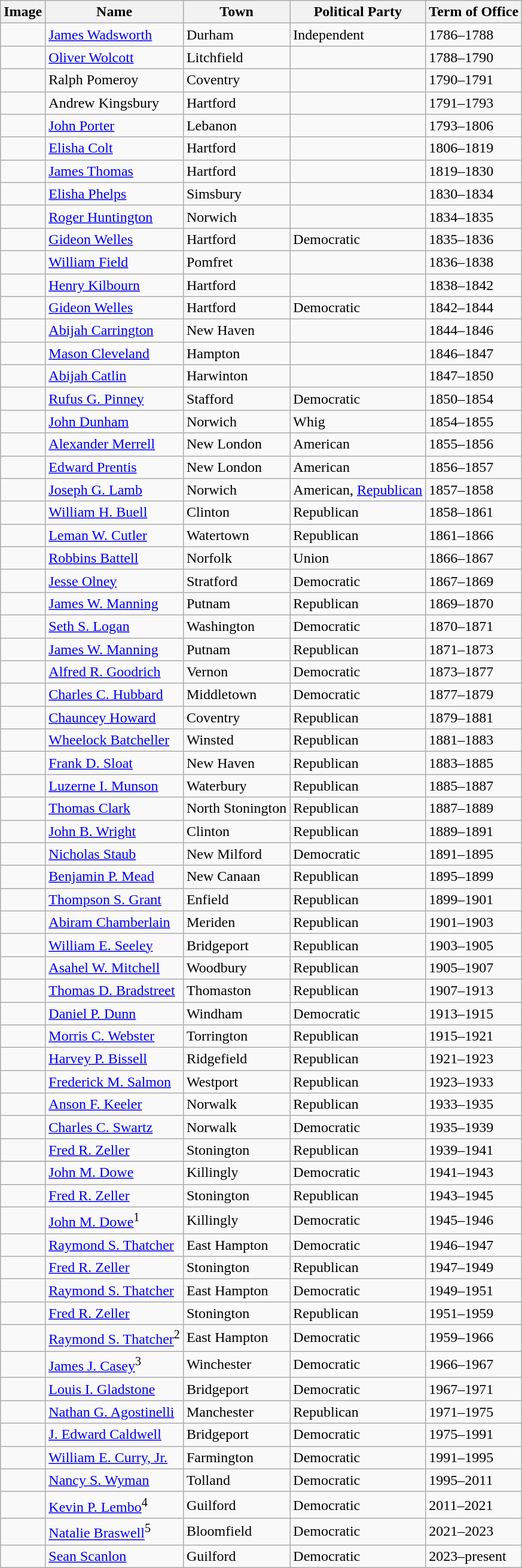<table class="wikitable">
<tr>
<th><strong>Image</strong></th>
<th><strong>Name</strong></th>
<th><strong>Town</strong></th>
<th><strong>Political Party</strong></th>
<th><strong>Term of Office</strong></th>
</tr>
<tr>
<td></td>
<td><a href='#'>James Wadsworth</a></td>
<td>Durham</td>
<td>Independent</td>
<td>1786–1788</td>
</tr>
<tr>
<td></td>
<td><a href='#'>Oliver Wolcott</a></td>
<td>Litchfield</td>
<td></td>
<td>1788–1790</td>
</tr>
<tr>
<td></td>
<td>Ralph Pomeroy</td>
<td>Coventry</td>
<td></td>
<td>1790–1791</td>
</tr>
<tr>
<td></td>
<td>Andrew Kingsbury</td>
<td>Hartford</td>
<td></td>
<td>1791–1793</td>
</tr>
<tr>
<td></td>
<td><a href='#'>John Porter</a></td>
<td>Lebanon</td>
<td></td>
<td>1793–1806</td>
</tr>
<tr>
<td></td>
<td><a href='#'>Elisha Colt</a></td>
<td>Hartford</td>
<td></td>
<td>1806–1819</td>
</tr>
<tr>
<td></td>
<td><a href='#'>James Thomas</a></td>
<td>Hartford</td>
<td></td>
<td>1819–1830</td>
</tr>
<tr>
<td></td>
<td><a href='#'>Elisha Phelps</a></td>
<td>Simsbury</td>
<td></td>
<td>1830–1834</td>
</tr>
<tr>
<td></td>
<td><a href='#'>Roger Huntington</a></td>
<td>Norwich</td>
<td></td>
<td>1834–1835</td>
</tr>
<tr>
<td></td>
<td><a href='#'>Gideon Welles</a></td>
<td>Hartford</td>
<td>Democratic</td>
<td>1835–1836</td>
</tr>
<tr>
<td></td>
<td><a href='#'>William Field</a></td>
<td>Pomfret</td>
<td></td>
<td>1836–1838</td>
</tr>
<tr>
<td></td>
<td><a href='#'>Henry Kilbourn</a></td>
<td>Hartford</td>
<td></td>
<td>1838–1842</td>
</tr>
<tr>
<td></td>
<td><a href='#'>Gideon Welles</a></td>
<td>Hartford</td>
<td>Democratic</td>
<td>1842–1844</td>
</tr>
<tr>
<td></td>
<td><a href='#'>Abijah Carrington</a></td>
<td>New Haven</td>
<td></td>
<td>1844–1846</td>
</tr>
<tr>
<td></td>
<td><a href='#'>Mason Cleveland</a></td>
<td>Hampton</td>
<td></td>
<td>1846–1847</td>
</tr>
<tr>
<td></td>
<td><a href='#'>Abijah Catlin</a></td>
<td>Harwinton</td>
<td></td>
<td>1847–1850</td>
</tr>
<tr>
<td></td>
<td><a href='#'>Rufus G. Pinney</a></td>
<td>Stafford</td>
<td>Democratic</td>
<td>1850–1854</td>
</tr>
<tr>
<td></td>
<td><a href='#'>John Dunham</a></td>
<td>Norwich</td>
<td>Whig</td>
<td>1854–1855</td>
</tr>
<tr>
<td></td>
<td><a href='#'>Alexander Merrell</a></td>
<td>New London</td>
<td>American</td>
<td>1855–1856</td>
</tr>
<tr>
<td></td>
<td><a href='#'>Edward Prentis</a></td>
<td>New London</td>
<td>American</td>
<td>1856–1857</td>
</tr>
<tr>
<td></td>
<td><a href='#'>Joseph G. Lamb</a></td>
<td>Norwich</td>
<td>American, <a href='#'>Republican</a></td>
<td>1857–1858</td>
</tr>
<tr>
<td></td>
<td><a href='#'>William H. Buell</a></td>
<td>Clinton</td>
<td>Republican</td>
<td>1858–1861</td>
</tr>
<tr>
<td></td>
<td><a href='#'>Leman W. Cutler</a></td>
<td>Watertown</td>
<td>Republican</td>
<td>1861–1866</td>
</tr>
<tr>
<td></td>
<td><a href='#'>Robbins Battell</a></td>
<td>Norfolk</td>
<td>Union</td>
<td>1866–1867</td>
</tr>
<tr>
<td></td>
<td><a href='#'>Jesse Olney</a></td>
<td>Stratford</td>
<td>Democratic</td>
<td>1867–1869</td>
</tr>
<tr>
<td></td>
<td><a href='#'>James W. Manning</a></td>
<td>Putnam</td>
<td>Republican</td>
<td>1869–1870</td>
</tr>
<tr>
<td></td>
<td><a href='#'>Seth S. Logan</a></td>
<td>Washington</td>
<td>Democratic</td>
<td>1870–1871</td>
</tr>
<tr>
<td></td>
<td><a href='#'>James W. Manning</a></td>
<td>Putnam</td>
<td>Republican</td>
<td>1871–1873</td>
</tr>
<tr>
<td></td>
<td><a href='#'>Alfred R. Goodrich</a></td>
<td>Vernon</td>
<td>Democratic</td>
<td>1873–1877</td>
</tr>
<tr>
<td></td>
<td><a href='#'>Charles C. Hubbard</a></td>
<td>Middletown</td>
<td>Democratic</td>
<td>1877–1879</td>
</tr>
<tr>
<td></td>
<td><a href='#'>Chauncey Howard</a></td>
<td>Coventry</td>
<td>Republican</td>
<td>1879–1881</td>
</tr>
<tr>
<td></td>
<td><a href='#'>Wheelock Batcheller</a></td>
<td>Winsted</td>
<td>Republican</td>
<td>1881–1883</td>
</tr>
<tr>
<td></td>
<td><a href='#'>Frank D. Sloat</a></td>
<td>New Haven</td>
<td>Republican</td>
<td>1883–1885</td>
</tr>
<tr>
<td></td>
<td><a href='#'>Luzerne I. Munson</a></td>
<td>Waterbury</td>
<td>Republican</td>
<td>1885–1887</td>
</tr>
<tr>
<td></td>
<td><a href='#'>Thomas Clark</a></td>
<td>North Stonington</td>
<td>Republican</td>
<td>1887–1889</td>
</tr>
<tr>
<td></td>
<td><a href='#'>John B. Wright</a></td>
<td>Clinton</td>
<td>Republican</td>
<td>1889–1891</td>
</tr>
<tr>
<td></td>
<td><a href='#'>Nicholas Staub</a></td>
<td>New Milford</td>
<td>Democratic</td>
<td>1891–1895</td>
</tr>
<tr>
<td></td>
<td><a href='#'>Benjamin P. Mead</a></td>
<td>New Canaan</td>
<td>Republican</td>
<td>1895–1899</td>
</tr>
<tr>
<td></td>
<td><a href='#'>Thompson S. Grant</a></td>
<td>Enfield</td>
<td>Republican</td>
<td>1899–1901</td>
</tr>
<tr>
<td></td>
<td><a href='#'>Abiram Chamberlain</a></td>
<td>Meriden</td>
<td>Republican</td>
<td>1901–1903</td>
</tr>
<tr>
<td></td>
<td><a href='#'>William E. Seeley</a></td>
<td>Bridgeport</td>
<td>Republican</td>
<td>1903–1905</td>
</tr>
<tr>
<td></td>
<td><a href='#'>Asahel W. Mitchell</a></td>
<td>Woodbury</td>
<td>Republican</td>
<td>1905–1907</td>
</tr>
<tr>
<td></td>
<td><a href='#'>Thomas D. Bradstreet</a></td>
<td>Thomaston</td>
<td>Republican</td>
<td>1907–1913</td>
</tr>
<tr>
<td></td>
<td><a href='#'>Daniel P. Dunn</a></td>
<td>Windham</td>
<td>Democratic</td>
<td>1913–1915</td>
</tr>
<tr>
<td></td>
<td><a href='#'>Morris C. Webster</a></td>
<td>Torrington</td>
<td>Republican</td>
<td>1915–1921</td>
</tr>
<tr>
<td></td>
<td><a href='#'>Harvey P. Bissell</a></td>
<td>Ridgefield</td>
<td>Republican</td>
<td>1921–1923</td>
</tr>
<tr>
<td></td>
<td><a href='#'>Frederick M. Salmon</a></td>
<td>Westport</td>
<td>Republican</td>
<td>1923–1933</td>
</tr>
<tr>
<td></td>
<td><a href='#'>Anson F. Keeler</a></td>
<td>Norwalk</td>
<td>Republican</td>
<td>1933–1935</td>
</tr>
<tr>
<td></td>
<td><a href='#'>Charles C. Swartz</a></td>
<td>Norwalk</td>
<td>Democratic</td>
<td>1935–1939</td>
</tr>
<tr>
<td></td>
<td><a href='#'>Fred R. Zeller</a></td>
<td>Stonington</td>
<td>Republican</td>
<td>1939–1941</td>
</tr>
<tr>
</tr>
<tr>
<td></td>
<td><a href='#'>John M. Dowe</a></td>
<td>Killingly</td>
<td>Democratic</td>
<td>1941–1943</td>
</tr>
<tr>
<td></td>
<td><a href='#'>Fred R. Zeller</a></td>
<td>Stonington</td>
<td>Republican</td>
<td>1943–1945</td>
</tr>
<tr>
<td></td>
<td><a href='#'>John M. Dowe</a><sup>1</sup></td>
<td>Killingly</td>
<td>Democratic</td>
<td>1945–1946</td>
</tr>
<tr>
<td></td>
<td><a href='#'>Raymond S. Thatcher</a></td>
<td>East Hampton</td>
<td>Democratic</td>
<td>1946–1947</td>
</tr>
<tr>
<td></td>
<td><a href='#'>Fred R. Zeller</a></td>
<td>Stonington</td>
<td>Republican</td>
<td>1947–1949</td>
</tr>
<tr>
<td></td>
<td><a href='#'>Raymond S. Thatcher</a></td>
<td>East Hampton</td>
<td>Democratic</td>
<td>1949–1951</td>
</tr>
<tr>
<td></td>
<td><a href='#'>Fred R. Zeller</a></td>
<td>Stonington</td>
<td>Republican</td>
<td>1951–1959</td>
</tr>
<tr>
<td></td>
<td><a href='#'>Raymond S. Thatcher</a><sup>2</sup></td>
<td>East Hampton</td>
<td>Democratic</td>
<td>1959–1966</td>
</tr>
<tr>
<td></td>
<td><a href='#'>James J. Casey</a><sup>3</sup></td>
<td>Winchester</td>
<td>Democratic</td>
<td>1966–1967</td>
</tr>
<tr>
<td></td>
<td><a href='#'>Louis I. Gladstone</a></td>
<td>Bridgeport</td>
<td>Democratic</td>
<td>1967–1971</td>
</tr>
<tr>
<td></td>
<td><a href='#'>Nathan G. Agostinelli</a></td>
<td>Manchester</td>
<td>Republican</td>
<td>1971–1975</td>
</tr>
<tr>
<td></td>
<td><a href='#'>J. Edward Caldwell</a></td>
<td>Bridgeport</td>
<td>Democratic</td>
<td>1975–1991</td>
</tr>
<tr>
<td></td>
<td><a href='#'>William E. Curry, Jr.</a></td>
<td>Farmington</td>
<td>Democratic</td>
<td>1991–1995</td>
</tr>
<tr>
<td></td>
<td><a href='#'>Nancy S. Wyman</a></td>
<td>Tolland</td>
<td>Democratic</td>
<td>1995–2011</td>
</tr>
<tr>
<td></td>
<td><a href='#'>Kevin P. Lembo</a><sup>4</sup></td>
<td>Guilford</td>
<td>Democratic</td>
<td>2011–2021</td>
</tr>
<tr>
<td></td>
<td><a href='#'>Natalie Braswell</a><sup>5</sup></td>
<td>Bloomfield</td>
<td>Democratic</td>
<td>2021–2023</td>
</tr>
<tr>
<td></td>
<td><a href='#'>Sean Scanlon</a></td>
<td>Guilford</td>
<td>Democratic</td>
<td>2023–present</td>
</tr>
</table>
